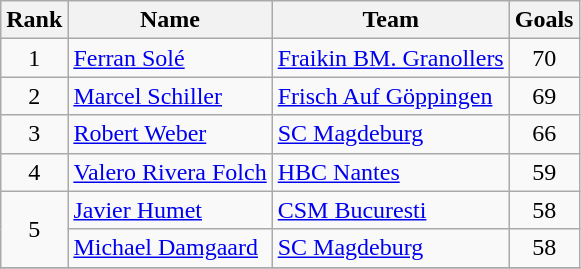<table class="wikitable" style="text-align:center">
<tr>
<th>Rank</th>
<th>Name</th>
<th>Team</th>
<th>Goals</th>
</tr>
<tr>
<td>1</td>
<td align="left"> <a href='#'>Ferran Solé</a></td>
<td align="left"> <a href='#'>Fraikin BM. Granollers</a></td>
<td>70</td>
</tr>
<tr>
<td>2</td>
<td align="left"> <a href='#'>Marcel Schiller</a></td>
<td align="left"> <a href='#'>Frisch Auf Göppingen</a></td>
<td>69</td>
</tr>
<tr>
<td>3</td>
<td align="left"> <a href='#'>Robert Weber</a></td>
<td align="left"> <a href='#'>SC Magdeburg</a></td>
<td>66</td>
</tr>
<tr>
<td>4</td>
<td align="left"> <a href='#'>Valero Rivera Folch</a></td>
<td align="left"> <a href='#'>HBC Nantes</a></td>
<td>59</td>
</tr>
<tr>
<td rowspan="2">5</td>
<td align="left"> <a href='#'>Javier Humet</a></td>
<td align="left"> <a href='#'>CSM Bucuresti</a></td>
<td>58</td>
</tr>
<tr>
<td align="left"> <a href='#'>Michael Damgaard</a></td>
<td align="left"> <a href='#'>SC Magdeburg</a></td>
<td>58</td>
</tr>
<tr>
</tr>
</table>
